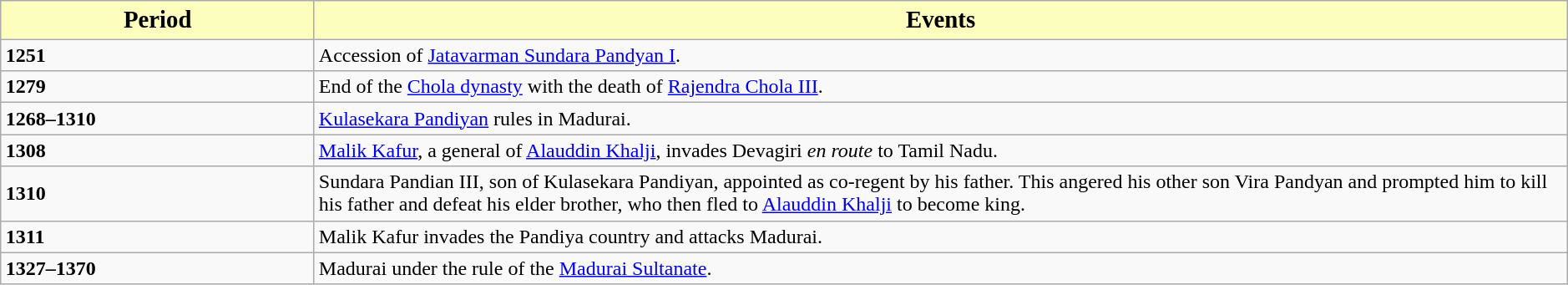<table class="wikitable" style="text-align:left; margin: auto; width:99%">
<tr>
<th scope="row" style="width: 20%; text-align:center; font-size:120%; background:#fcfebe; color:#000000;">Period</th>
<th scope="row" style="text-align:center; font-size:120%; background:#fcfebe; color:#000000;">Events</th>
</tr>
<tr>
<td><strong>1251</strong></td>
<td>Accession of <a href='#'>Jatavarman Sundara Pandyan I</a>.</td>
</tr>
<tr>
<td><strong>1279</strong></td>
<td>End of the <a href='#'>Chola dynasty</a> with the death of <a href='#'>Rajendra Chola III</a>.</td>
</tr>
<tr>
<td><strong>1268–1310</strong></td>
<td><a href='#'>Kulasekara Pandiyan</a> rules in Madurai.</td>
</tr>
<tr>
<td><strong>1308</strong></td>
<td><a href='#'>Malik Kafur</a>, a general of <a href='#'>Alauddin Khalji</a>, invades Devagiri <em>en route</em> to Tamil Nadu.</td>
</tr>
<tr>
<td><strong>1310</strong></td>
<td>Sundara Pandian III, son of Kulasekara Pandiyan, appointed as co-regent by his father.  This angered his other son Vira Pandyan and prompted him to kill his father and defeat his elder brother, who then fled to <a href='#'>Alauddin Khalji</a> to become king.</td>
</tr>
<tr>
<td><strong>1311</strong></td>
<td>Malik Kafur invades the Pandiya country and attacks Madurai.</td>
</tr>
<tr>
<td><strong>1327–1370</strong></td>
<td>Madurai under the rule of the <a href='#'>Madurai Sultanate</a>.</td>
</tr>
</table>
